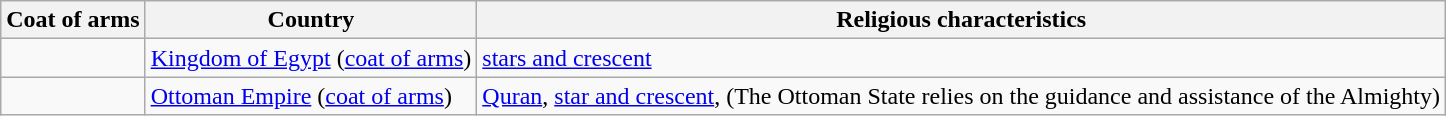<table class="wikitable">
<tr>
<th><strong>Coat of arms</strong></th>
<th><strong>Country</strong></th>
<th><strong>Religious characteristics</strong></th>
</tr>
<tr>
<td></td>
<td><a href='#'>Kingdom of Egypt</a> (<a href='#'>coat of arms</a>)</td>
<td><a href='#'>stars and crescent</a></td>
</tr>
<tr>
<td></td>
<td><a href='#'>Ottoman Empire</a> (<a href='#'>coat of arms</a>)</td>
<td><a href='#'>Quran</a>, <a href='#'>star and crescent</a>,  (The Ottoman State relies on the guidance and assistance of the Almighty)</td>
</tr>
</table>
